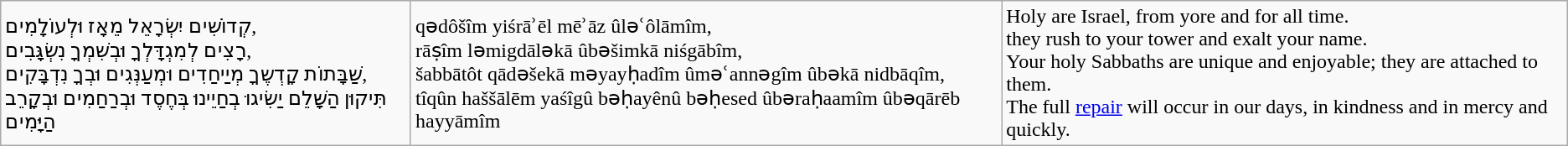<table class="wikitable">
<tr>
<td>קְדוֹשִׁים יִשְׂרָאֵל מֵאָז וּלְעוֹלָמִים,<br>רָצִים לְמִגְדָּלְךָ וּבְשִׁמְךָ נִשְׂגָּבִים,<br>שַׁבָּתוֹת קָדְשֶךָ מְיַיחַדִים וּמְעַנְּגִים וּבְךָ נִדְבָּקִים,<br>תִּיקוּן הַשָּׁלֵם יַשִׂיגוּ בְחַיֵינוּ בְּחֶסֶד וּבְרַחַַמִים וּבְקָרֵב הַיָּמִים</td>
<td>qǝdôšîm yiśrāʾēl mēʾāz ûlǝʿôlāmîm,<br>rāṣîm lǝmigdālǝkā ûbǝšimkā niśgābîm,<br>šabbātôt qādǝšekā mǝyayḥadîm ûmǝʿannǝgîm ûbǝkā nidbāqîm,<br>tîqûn haššālēm yaśîgû bǝḥayênû bǝḥesed ûbǝraḥaamîm ûbǝqārēb hayyāmîm</td>
<td>Holy are Israel, from yore and for all time.<br>they rush to your tower and exalt your name.<br>Your holy Sabbaths are unique and enjoyable; they are attached to them.<br>The full <a href='#'>repair</a> will occur in our days, in kindness and in mercy and quickly.</td>
</tr>
</table>
